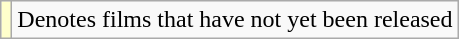<table class="wikitable">
<tr>
<td style="background:#FFFFCC;"></td>
<td>Denotes films that have not yet been released</td>
</tr>
</table>
